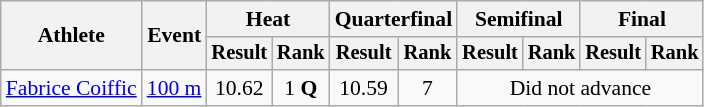<table class="wikitable" style="font-size:90%">
<tr>
<th rowspan="2">Athlete</th>
<th rowspan="2">Event</th>
<th colspan="2">Heat</th>
<th colspan="2">Quarterfinal</th>
<th colspan="2">Semifinal</th>
<th colspan="2">Final</th>
</tr>
<tr style="font-size:95%">
<th>Result</th>
<th>Rank</th>
<th>Result</th>
<th>Rank</th>
<th>Result</th>
<th>Rank</th>
<th>Result</th>
<th>Rank</th>
</tr>
<tr align=center>
<td align=left><a href='#'>Fabrice Coiffic</a></td>
<td align=left><a href='#'>100 m</a></td>
<td>10.62</td>
<td>1 <strong>Q</strong></td>
<td>10.59</td>
<td>7</td>
<td colspan=4>Did not advance</td>
</tr>
</table>
